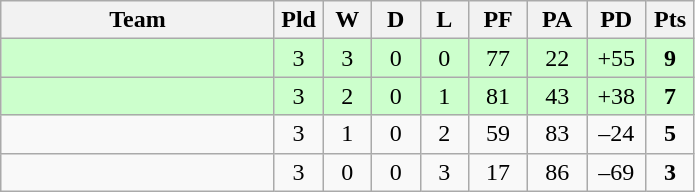<table class="wikitable" style="text-align:center;">
<tr>
<th width=175>Team</th>
<th width=25 abbr="Played">Pld</th>
<th width=25 abbr="Won">W</th>
<th width=25 abbr="Drawn">D</th>
<th width=25 abbr="Lost">L</th>
<th width=32 abbr="Points for">PF</th>
<th width=32 abbr="Points against">PA</th>
<th width=32 abbr="Points difference">PD</th>
<th width=25 abbr="Points">Pts</th>
</tr>
<tr bgcolor=ccffcc>
<td align=left></td>
<td>3</td>
<td>3</td>
<td>0</td>
<td>0</td>
<td>77</td>
<td>22</td>
<td>+55</td>
<td><strong>9</strong></td>
</tr>
<tr bgcolor=ccffcc>
<td align=left></td>
<td>3</td>
<td>2</td>
<td>0</td>
<td>1</td>
<td>81</td>
<td>43</td>
<td>+38</td>
<td><strong>7</strong></td>
</tr>
<tr>
<td align=left></td>
<td>3</td>
<td>1</td>
<td>0</td>
<td>2</td>
<td>59</td>
<td>83</td>
<td>–24</td>
<td><strong>5</strong></td>
</tr>
<tr>
<td align=left></td>
<td>3</td>
<td>0</td>
<td>0</td>
<td>3</td>
<td>17</td>
<td>86</td>
<td>–69</td>
<td><strong>3</strong></td>
</tr>
</table>
